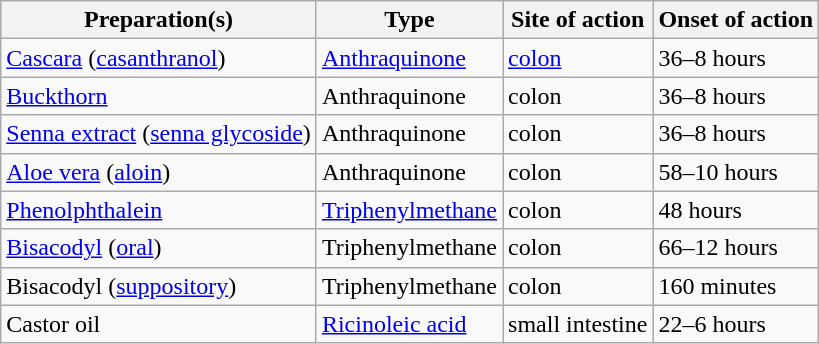<table class="wikitable sortable" border="1">
<tr>
<th>Preparation(s)</th>
<th>Type</th>
<th>Site of action</th>
<th>Onset of action</th>
</tr>
<tr>
<td><a href='#'>Cascara</a> (<a href='#'>casanthranol</a>)</td>
<td><a href='#'>Anthraquinone</a></td>
<td><a href='#'>colon</a></td>
<td><span>3</span>6–8 hours</td>
</tr>
<tr>
<td><a href='#'>Buckthorn</a></td>
<td>Anthraquinone</td>
<td>colon</td>
<td><span>3</span>6–8 hours</td>
</tr>
<tr>
<td><a href='#'>Senna extract</a> (<a href='#'>senna glycoside</a>)</td>
<td>Anthraquinone</td>
<td>colon</td>
<td><span>3</span>6–8 hours</td>
</tr>
<tr>
<td><a href='#'>Aloe vera</a> (<a href='#'>aloin</a>)</td>
<td>Anthraquinone</td>
<td>colon</td>
<td><span>5</span>8–10 hours</td>
</tr>
<tr>
<td><a href='#'>Phenolphthalein</a></td>
<td><a href='#'>Triphenylmethane</a></td>
<td>colon</td>
<td><span>4</span>8 hours</td>
</tr>
<tr>
<td><a href='#'>Bisacodyl</a> (<a href='#'>oral</a>)</td>
<td>Triphenylmethane</td>
<td>colon</td>
<td><span>6</span>6–12 hours</td>
</tr>
<tr>
<td>Bisacodyl (<a href='#'>suppository</a>)</td>
<td>Triphenylmethane</td>
<td>colon</td>
<td><span>1</span>60 minutes</td>
</tr>
<tr>
<td>Castor oil</td>
<td><a href='#'>Ricinoleic acid</a></td>
<td>small intestine</td>
<td><span>2</span>2–6 hours</td>
</tr>
</table>
